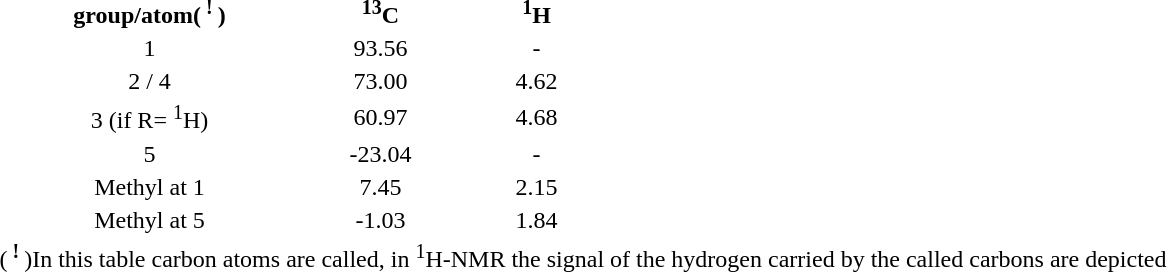<table align="center">
<tr>
<th width="200px">group/atom(<sup> <strong>!</strong> </sup>)</th>
<th width="100px"><sup>13</sup>C</th>
<th width="100px"><sup>1</sup>H</th>
<th></th>
</tr>
<tr style="text-align:center;">
<td>1</td>
<td>93.56</td>
<td>-</td>
<td rowspan="6"></td>
</tr>
<tr style="text-align:center;">
<td>2 / 4</td>
<td>73.00</td>
<td>4.62</td>
</tr>
<tr style="text-align:center;">
<td>3 (if R= <sup>1</sup>H)</td>
<td>60.97</td>
<td>4.68</td>
</tr>
<tr style="text-align:center;">
<td>5</td>
<td>-23.04</td>
<td>-</td>
</tr>
<tr style="text-align:center;">
<td>Methyl at 1</td>
<td>7.45</td>
<td>2.15</td>
</tr>
<tr style="text-align:center;">
<td>Methyl at 5</td>
<td>-1.03</td>
<td>1.84</td>
</tr>
<tr style="text-align:center;">
<td colspan="4">(<sup> <strong>!</strong> </sup>)In this table carbon atoms are called, in <sup>1</sup>H-NMR the signal of the hydrogen carried by the called carbons are depicted</td>
</tr>
</table>
